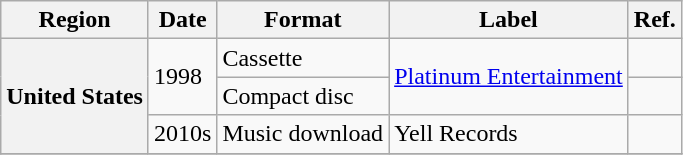<table class="wikitable plainrowheaders">
<tr>
<th scope="col">Region</th>
<th scope="col">Date</th>
<th scope="col">Format</th>
<th scope="col">Label</th>
<th scope="col">Ref.</th>
</tr>
<tr>
<th scope="row" rowspan="3">United States</th>
<td rowspan="2">1998</td>
<td>Cassette</td>
<td rowspan="2"><a href='#'>Platinum Entertainment</a></td>
<td></td>
</tr>
<tr>
<td>Compact disc</td>
<td></td>
</tr>
<tr>
<td>2010s</td>
<td>Music download</td>
<td>Yell Records</td>
<td></td>
</tr>
<tr>
</tr>
</table>
